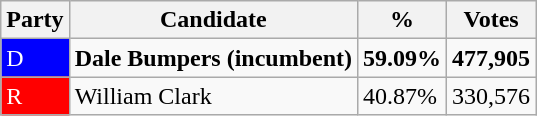<table class="wikitable">
<tr>
<th>Party</th>
<th>Candidate</th>
<th>%</th>
<th>Votes</th>
</tr>
<tr>
<td style="background: blue; color: white;">D</td>
<td><strong>Dale Bumpers</strong> <strong>(incumbent)</strong></td>
<td><strong>59.09%</strong></td>
<td><strong>477,905</strong></td>
</tr>
<tr>
<td style="background: red; color: white;">R</td>
<td>William Clark</td>
<td>40.87%</td>
<td>330,576</td>
</tr>
</table>
